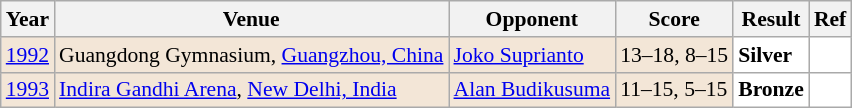<table class="sortable wikitable" style="font-size: 90%;">
<tr>
<th>Year</th>
<th>Venue</th>
<th>Opponent</th>
<th>Score</th>
<th>Result</th>
<th>Ref</th>
</tr>
<tr style="background:#F3E6D7">
<td align="center"><a href='#'>1992</a></td>
<td align="left">Guangdong Gymnasium, <a href='#'>Guangzhou, China</a></td>
<td align="left"> <a href='#'>Joko Suprianto</a></td>
<td align="left">13–18, 8–15</td>
<td style="text-align:left; background:white"> <strong>Silver</strong></td>
<td style="text-align:center; background:white"></td>
</tr>
<tr style="background:#F3E6D7">
<td align="center"><a href='#'>1993</a></td>
<td align="left"><a href='#'>Indira Gandhi Arena</a>, <a href='#'>New Delhi, India</a></td>
<td align="left"> <a href='#'>Alan Budikusuma</a></td>
<td align="left">11–15, 5–15</td>
<td style="text-align:left; background:white"> <strong>Bronze</strong></td>
<td style="text-align:center; background:white"></td>
</tr>
</table>
